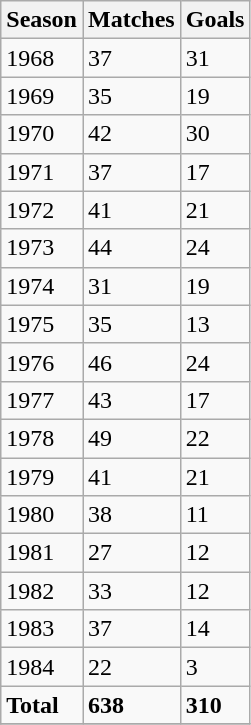<table class="wikitable">
<tr>
<th>Season</th>
<th>Matches</th>
<th>Goals</th>
</tr>
<tr>
<td>1968</td>
<td>37</td>
<td>31</td>
</tr>
<tr>
<td>1969</td>
<td>35</td>
<td>19</td>
</tr>
<tr>
<td>1970</td>
<td>42</td>
<td>30</td>
</tr>
<tr>
<td>1971</td>
<td>37</td>
<td>17</td>
</tr>
<tr>
<td>1972</td>
<td>41</td>
<td>21</td>
</tr>
<tr>
<td>1973</td>
<td>44</td>
<td>24</td>
</tr>
<tr>
<td>1974</td>
<td>31</td>
<td>19</td>
</tr>
<tr>
<td>1975</td>
<td>35</td>
<td>13</td>
</tr>
<tr>
<td>1976</td>
<td>46</td>
<td>24</td>
</tr>
<tr>
<td>1977</td>
<td>43</td>
<td>17</td>
</tr>
<tr>
<td>1978</td>
<td>49</td>
<td>22</td>
</tr>
<tr>
<td>1979</td>
<td>41</td>
<td>21</td>
</tr>
<tr>
<td>1980</td>
<td>38</td>
<td>11</td>
</tr>
<tr>
<td>1981</td>
<td>27</td>
<td>12</td>
</tr>
<tr>
<td>1982</td>
<td>33</td>
<td>12</td>
</tr>
<tr>
<td>1983</td>
<td>37</td>
<td>14</td>
</tr>
<tr>
<td>1984</td>
<td>22</td>
<td>3</td>
</tr>
<tr>
<td><strong>Total</strong></td>
<td><strong>638</strong></td>
<td><strong>310</strong></td>
</tr>
<tr>
</tr>
</table>
